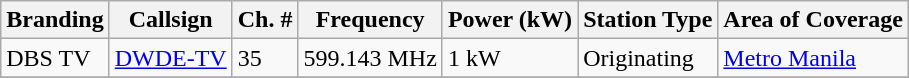<table class="wikitable sortable">
<tr>
<th>Branding</th>
<th>Callsign</th>
<th>Ch. #</th>
<th>Frequency</th>
<th>Power (kW)</th>
<th>Station Type</th>
<th class="unsortable">Area of Coverage</th>
</tr>
<tr>
<td>DBS TV</td>
<td><a href='#'>DWDE-TV</a></td>
<td>35</td>
<td>599.143 MHz</td>
<td>1 kW</td>
<td>Originating</td>
<td><a href='#'>Metro Manila</a></td>
</tr>
<tr>
</tr>
</table>
